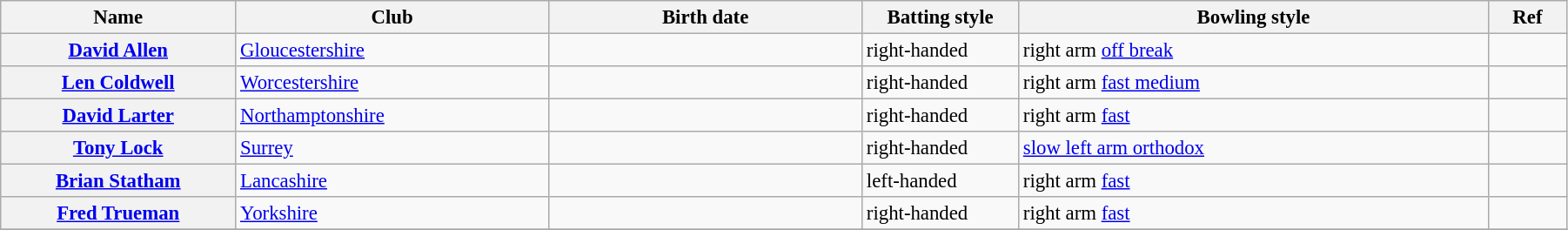<table class="wikitable plainrowheaders" style="font-size:95%; width:95%;">
<tr>
<th scope="col" width="15%">Name</th>
<th scope="col" width="20%">Club</th>
<th scope="col" width="20%">Birth date</th>
<th scope="col" width="10%">Batting style</th>
<th scope="col" width="30%">Bowling style</th>
<th scope="col" width="5%">Ref</th>
</tr>
<tr>
<th scope="row"><a href='#'>David Allen</a></th>
<td><a href='#'>Gloucestershire</a></td>
<td></td>
<td>right-handed</td>
<td>right arm <a href='#'>off break</a></td>
<td></td>
</tr>
<tr>
<th scope="row"><a href='#'>Len Coldwell</a></th>
<td><a href='#'>Worcestershire</a></td>
<td></td>
<td>right-handed</td>
<td>right arm <a href='#'>fast medium</a></td>
<td></td>
</tr>
<tr>
<th scope="row"><a href='#'>David Larter</a></th>
<td><a href='#'>Northamptonshire</a></td>
<td></td>
<td>right-handed</td>
<td>right arm <a href='#'>fast</a></td>
<td></td>
</tr>
<tr>
<th scope="row"><a href='#'>Tony Lock</a></th>
<td><a href='#'>Surrey</a></td>
<td></td>
<td>right-handed</td>
<td><a href='#'>slow left arm orthodox</a></td>
<td></td>
</tr>
<tr>
<th scope="row"><a href='#'>Brian Statham</a></th>
<td><a href='#'>Lancashire</a></td>
<td></td>
<td>left-handed</td>
<td>right arm <a href='#'>fast</a></td>
<td></td>
</tr>
<tr>
<th scope="row"><a href='#'>Fred Trueman</a></th>
<td><a href='#'>Yorkshire</a></td>
<td></td>
<td>right-handed</td>
<td>right arm <a href='#'>fast</a></td>
<td></td>
</tr>
<tr>
</tr>
</table>
